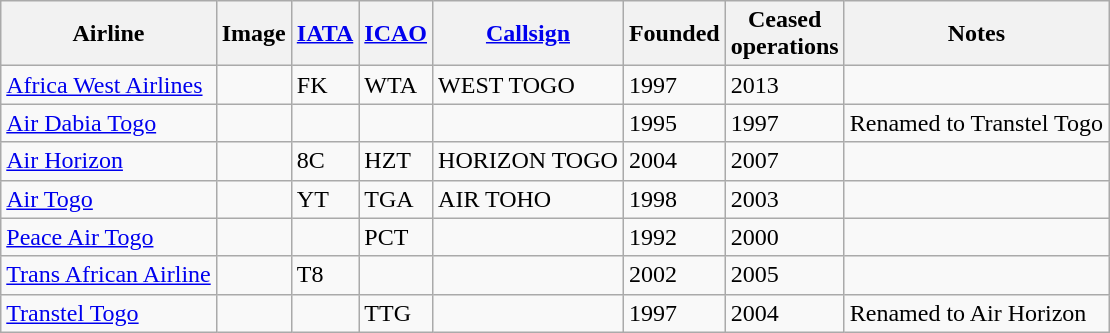<table class="wikitable sortable">
<tr valign="middle">
<th>Airline</th>
<th class="unsortable">Image</th>
<th><a href='#'>IATA</a></th>
<th><a href='#'>ICAO</a></th>
<th><a href='#'>Callsign</a></th>
<th>Founded</th>
<th>Ceased<br>operations</th>
<th>Notes</th>
</tr>
<tr>
<td><a href='#'>Africa West Airlines</a></td>
<td></td>
<td>FK</td>
<td>WTA</td>
<td>WEST TOGO</td>
<td>1997</td>
<td>2013</td>
<td></td>
</tr>
<tr>
<td><a href='#'>Air Dabia Togo</a></td>
<td></td>
<td></td>
<td></td>
<td></td>
<td>1995</td>
<td>1997</td>
<td>Renamed to Transtel Togo</td>
</tr>
<tr>
<td><a href='#'>Air Horizon</a></td>
<td></td>
<td>8C</td>
<td>HZT</td>
<td>HORIZON TOGO</td>
<td>2004</td>
<td>2007</td>
<td></td>
</tr>
<tr>
<td><a href='#'>Air Togo</a></td>
<td></td>
<td>YT</td>
<td>TGA</td>
<td>AIR TOHO</td>
<td>1998</td>
<td>2003</td>
<td></td>
</tr>
<tr>
<td><a href='#'>Peace Air Togo</a></td>
<td></td>
<td></td>
<td>PCT</td>
<td></td>
<td>1992</td>
<td>2000</td>
<td></td>
</tr>
<tr>
<td><a href='#'>Trans African Airline</a></td>
<td></td>
<td>T8</td>
<td></td>
<td></td>
<td>2002</td>
<td>2005</td>
<td></td>
</tr>
<tr>
<td><a href='#'>Transtel Togo</a></td>
<td></td>
<td></td>
<td>TTG</td>
<td></td>
<td>1997</td>
<td>2004</td>
<td>Renamed to Air Horizon</td>
</tr>
</table>
